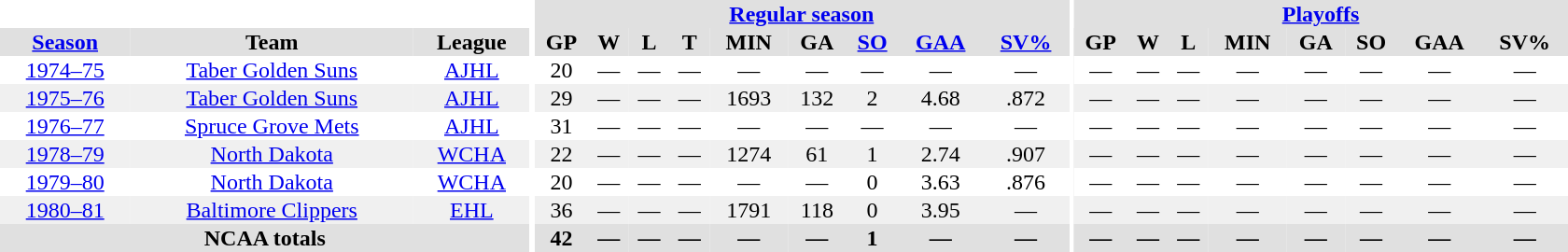<table border="0" cellpadding="1" cellspacing="0" style="text-align:center; width:70em">
<tr bgcolor="#e0e0e0">
<th colspan="3" bgcolor="#ffffff"></th>
<th rowspan="99" bgcolor="#ffffff"></th>
<th colspan="9"><a href='#'>Regular season</a></th>
<th rowspan="99" bgcolor="#ffffff"></th>
<th colspan="8"><a href='#'>Playoffs</a></th>
</tr>
<tr bgcolor="#e0e0e0">
<th><a href='#'>Season</a></th>
<th>Team</th>
<th>League</th>
<th>GP</th>
<th>W</th>
<th>L</th>
<th>T</th>
<th>MIN</th>
<th>GA</th>
<th><a href='#'>SO</a></th>
<th><a href='#'>GAA</a></th>
<th><a href='#'>SV%</a></th>
<th>GP</th>
<th>W</th>
<th>L</th>
<th>MIN</th>
<th>GA</th>
<th>SO</th>
<th>GAA</th>
<th>SV%</th>
</tr>
<tr>
<td><a href='#'>1974–75</a></td>
<td><a href='#'>Taber Golden Suns</a></td>
<td><a href='#'>AJHL</a></td>
<td>20</td>
<td>—</td>
<td>—</td>
<td>—</td>
<td>—</td>
<td>—</td>
<td>—</td>
<td>—</td>
<td>—</td>
<td>—</td>
<td>—</td>
<td>—</td>
<td>—</td>
<td>—</td>
<td>—</td>
<td>—</td>
<td>—</td>
</tr>
<tr bgcolor="f0f0f0">
<td><a href='#'>1975–76</a></td>
<td><a href='#'>Taber Golden Suns</a></td>
<td><a href='#'>AJHL</a></td>
<td>29</td>
<td>—</td>
<td>—</td>
<td>—</td>
<td>1693</td>
<td>132</td>
<td>2</td>
<td>4.68</td>
<td>.872</td>
<td>—</td>
<td>—</td>
<td>—</td>
<td>—</td>
<td>—</td>
<td>—</td>
<td>—</td>
<td>—</td>
</tr>
<tr>
<td><a href='#'>1976–77</a></td>
<td><a href='#'>Spruce Grove Mets</a></td>
<td><a href='#'>AJHL</a></td>
<td>31</td>
<td>—</td>
<td>—</td>
<td>—</td>
<td>—</td>
<td>—</td>
<td>—</td>
<td>—</td>
<td>—</td>
<td>—</td>
<td>—</td>
<td>—</td>
<td>—</td>
<td>—</td>
<td>—</td>
<td>—</td>
<td>—</td>
</tr>
<tr bgcolor="f0f0f0">
<td><a href='#'>1978–79</a></td>
<td><a href='#'>North Dakota</a></td>
<td><a href='#'>WCHA</a></td>
<td>22</td>
<td>—</td>
<td>—</td>
<td>—</td>
<td>1274</td>
<td>61</td>
<td>1</td>
<td>2.74</td>
<td>.907</td>
<td>—</td>
<td>—</td>
<td>—</td>
<td>—</td>
<td>—</td>
<td>—</td>
<td>—</td>
<td>—</td>
</tr>
<tr>
<td><a href='#'>1979–80</a></td>
<td><a href='#'>North Dakota</a></td>
<td><a href='#'>WCHA</a></td>
<td>20</td>
<td>—</td>
<td>—</td>
<td>—</td>
<td>—</td>
<td>—</td>
<td>0</td>
<td>3.63</td>
<td>.876</td>
<td>—</td>
<td>—</td>
<td>—</td>
<td>—</td>
<td>—</td>
<td>—</td>
<td>—</td>
<td>—</td>
</tr>
<tr bgcolor="f0f0f0">
<td><a href='#'>1980–81</a></td>
<td><a href='#'>Baltimore Clippers</a></td>
<td><a href='#'>EHL</a></td>
<td>36</td>
<td>—</td>
<td>—</td>
<td>—</td>
<td>1791</td>
<td>118</td>
<td>0</td>
<td>3.95</td>
<td>—</td>
<td>—</td>
<td>—</td>
<td>—</td>
<td>—</td>
<td>—</td>
<td>—</td>
<td>—</td>
<td>—</td>
</tr>
<tr bgcolor="#e0e0e0">
<th colspan="3">NCAA totals</th>
<th>42</th>
<th>—</th>
<th>—</th>
<th>—</th>
<th>—</th>
<th>—</th>
<th>1</th>
<th>—</th>
<th>—</th>
<th>—</th>
<th>—</th>
<th>—</th>
<th>—</th>
<th>—</th>
<th>—</th>
<th>—</th>
<th>—</th>
</tr>
</table>
